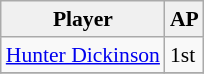<table class="wikitable" style="white-space:nowrap; font-size:90%;">
<tr>
<td align="center" style="background:#f0f0f0;"><strong>Player</strong></td>
<td align="center" style="background:#f0f0f0;"><strong>AP</strong></td>
</tr>
<tr>
<td><a href='#'>Hunter Dickinson</a></td>
<td>1st</td>
</tr>
<tr>
</tr>
</table>
